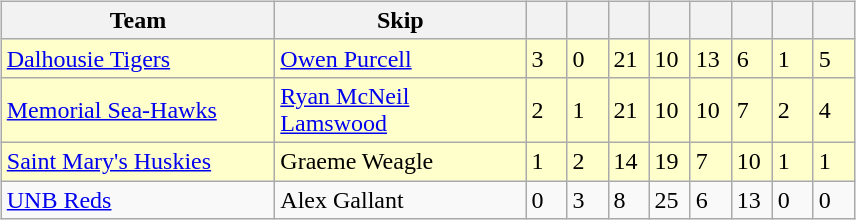<table table>
<tr>
<td valign=top width=10%><br><table class=wikitable>
<tr>
<th width=175>Team</th>
<th width=160>Skip</th>
<th width=20></th>
<th width=20></th>
<th width=20></th>
<th width=20></th>
<th width=20></th>
<th width=20></th>
<th width=20></th>
<th width=20></th>
</tr>
<tr bgcolor=#ffffcc>
<td> <a href='#'>Dalhousie Tigers</a></td>
<td><a href='#'>Owen Purcell</a></td>
<td>3</td>
<td>0</td>
<td>21</td>
<td>10</td>
<td>13</td>
<td>6</td>
<td>1</td>
<td>5</td>
</tr>
<tr bgcolor=#ffffcc>
<td> <a href='#'>Memorial Sea-Hawks</a></td>
<td><a href='#'>Ryan McNeil Lamswood</a></td>
<td>2</td>
<td>1</td>
<td>21</td>
<td>10</td>
<td>10</td>
<td>7</td>
<td>2</td>
<td>4</td>
</tr>
<tr bgcolor=#ffffcc>
<td> <a href='#'>Saint Mary's Huskies</a></td>
<td>Graeme Weagle</td>
<td>1</td>
<td>2</td>
<td>14</td>
<td>19</td>
<td>7</td>
<td>10</td>
<td>1</td>
<td>1</td>
</tr>
<tr>
<td> <a href='#'>UNB Reds</a></td>
<td>Alex Gallant</td>
<td>0</td>
<td>3</td>
<td>8</td>
<td>25</td>
<td>6</td>
<td>13</td>
<td>0</td>
<td>0</td>
</tr>
</table>
</td>
</tr>
</table>
